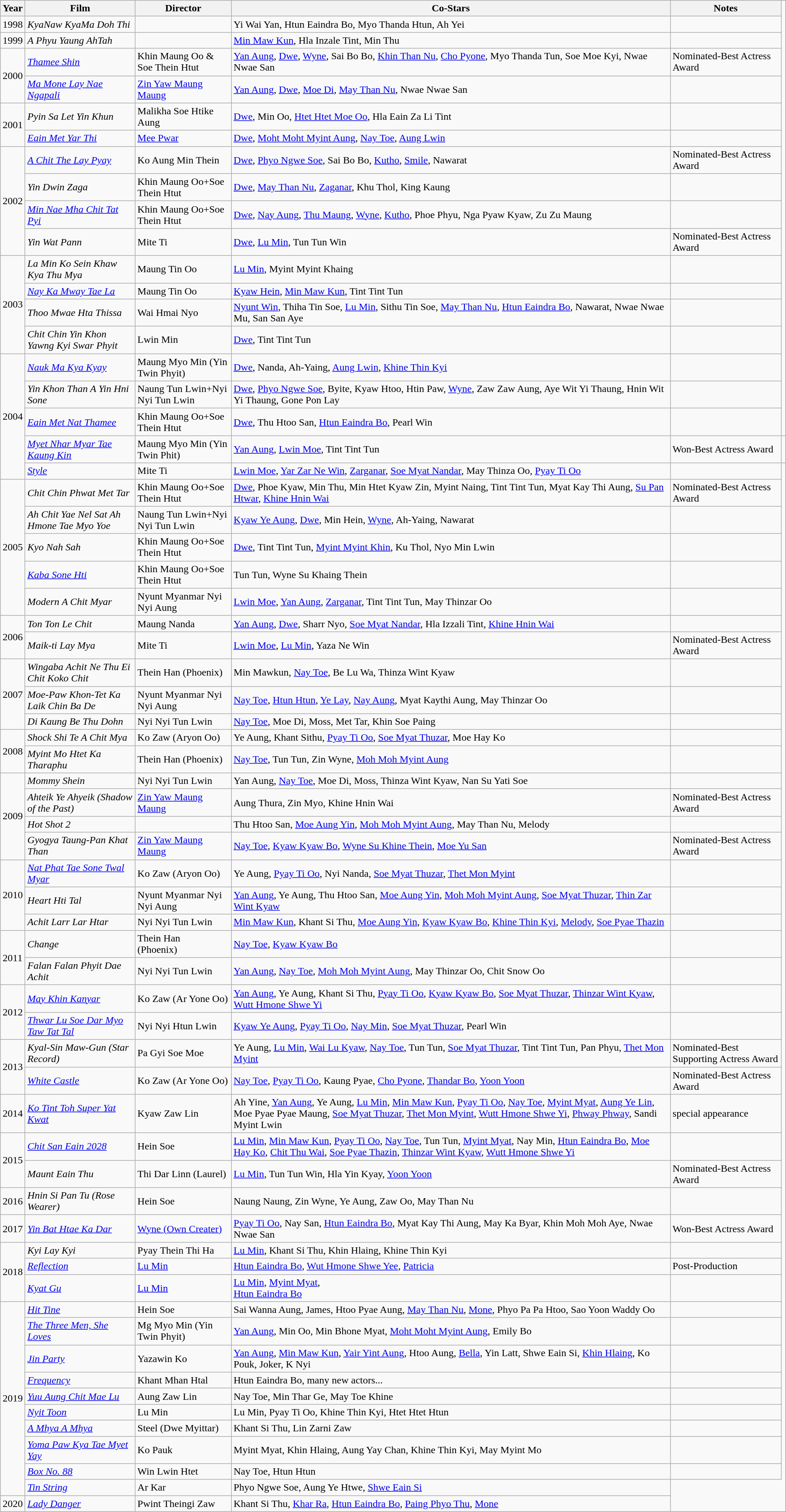<table class="wikitable plainrowheaders">
<tr>
<th>Year</th>
<th>Film</th>
<th>Director</th>
<th>Co-Stars</th>
<th>Notes</th>
</tr>
<tr>
<td>1998</td>
<td><em>KyaNaw KyaMa Doh Thi</em></td>
<td></td>
<td>Yi Wai Yan, Htun Eaindra Bo, Myo Thanda Htun, Ah Yei</td>
<td></td>
</tr>
<tr>
<td>1999</td>
<td><em>A Phyu Yaung AhTah</em></td>
<td></td>
<td><a href='#'>Min Maw Kun</a>, Hla Inzale Tint, Min Thu</td>
<td></td>
</tr>
<tr>
<td rowspan= 2>2000</td>
<td><em><a href='#'>Thamee Shin</a></em></td>
<td>Khin Maung Oo & Soe Thein Htut</td>
<td><a href='#'>Yan Aung</a>, <a href='#'>Dwe</a>, <a href='#'>Wyne</a>, Sai Bo Bo, <a href='#'>Khin Than Nu</a>, <a href='#'>Cho Pyone</a>, Myo Thanda Tun, Soe Moe Kyi, Nwae Nwae San</td>
<td>Nominated-Best Actress Award</td>
</tr>
<tr>
<td><em><a href='#'>Ma Mone Lay Nae Ngapali</a></em></td>
<td><a href='#'>Zin Yaw Maung Maung</a></td>
<td><a href='#'>Yan Aung</a>, <a href='#'>Dwe</a>, <a href='#'>Moe Di</a>, <a href='#'>May Than Nu</a>, Nwae Nwae San</td>
<td></td>
</tr>
<tr>
<td rowspan= 2>2001</td>
<td><em>Pyin Sa Let Yin Khun</em></td>
<td>Malikha Soe Htike Aung</td>
<td><a href='#'>Dwe</a>, Min Oo, <a href='#'>Htet Htet Moe Oo</a>, Hla Eain Za Li Tint</td>
<td></td>
</tr>
<tr>
<td><em><a href='#'>Eain Met Yar Thi</a></em></td>
<td><a href='#'>Mee Pwar</a></td>
<td><a href='#'>Dwe</a>, <a href='#'>Moht Moht Myint Aung</a>, <a href='#'>Nay Toe</a>, <a href='#'>Aung Lwin</a></td>
<td></td>
</tr>
<tr>
<td rowspan = 4>2002</td>
<td><em><a href='#'>A Chit The Lay Pyay</a></em></td>
<td>Ko Aung Min Thein</td>
<td><a href='#'>Dwe</a>, <a href='#'>Phyo Ngwe Soe</a>, Sai Bo Bo, <a href='#'>Kutho</a>, <a href='#'>Smile</a>, Nawarat</td>
<td>Nominated-Best Actress Award</td>
</tr>
<tr>
<td><em>Yin Dwin Zaga</em></td>
<td>Khin Maung Oo+Soe Thein Htut</td>
<td><a href='#'>Dwe</a>, <a href='#'>May Than Nu</a>, <a href='#'>Zaganar</a>, Khu Thol, King Kaung</td>
<td></td>
</tr>
<tr>
<td><em><a href='#'>Min Nae Mha Chit Tat Pyi</a></em></td>
<td>Khin Maung Oo+Soe Thein Htut</td>
<td><a href='#'>Dwe</a>, <a href='#'>Nay Aung</a>, <a href='#'>Thu Maung</a>, <a href='#'>Wyne</a>, <a href='#'>Kutho</a>, Phoe Phyu, Nga Pyaw Kyaw, Zu Zu Maung</td>
<td></td>
</tr>
<tr>
<td><em>Yin Wat Pann</em></td>
<td>Mite Ti</td>
<td><a href='#'>Dwe</a>, <a href='#'>Lu Min</a>, Tun Tun Win</td>
<td>Nominated-Best Actress Award</td>
</tr>
<tr>
<td rowspan= 4>2003</td>
<td><em>La Min Ko Sein Khaw Kya Thu Mya</em></td>
<td>Maung Tin Oo</td>
<td><a href='#'>Lu Min</a>, Myint Myint Khaing</td>
<td></td>
</tr>
<tr>
<td><em><a href='#'>Nay Ka Mway Tae La</a></em></td>
<td>Maung Tin Oo</td>
<td><a href='#'>Kyaw Hein</a>, <a href='#'>Min Maw Kun</a>, Tint Tint Tun</td>
<td></td>
</tr>
<tr>
<td><em>Thoo Mwae Hta Thissa</em></td>
<td>Wai Hmai Nyo</td>
<td><a href='#'>Nyunt Win</a>, Thiha Tin Soe, <a href='#'>Lu Min</a>, Sithu Tin Soe, <a href='#'>May Than Nu</a>, <a href='#'>Htun Eaindra Bo</a>, Nawarat, Nwae Nwae Mu, San San Aye</td>
<td></td>
</tr>
<tr>
<td><em>Chit Chin Yin Khon Yawng Kyi Swar Phyit</em></td>
<td>Lwin Min</td>
<td><a href='#'>Dwe</a>, Tint Tint Tun</td>
<td></td>
</tr>
<tr>
<td rowspan = 5>2004</td>
<td><em><a href='#'>Nauk Ma Kya Kyay</a></em></td>
<td>Maung Myo Min (Yin Twin Phyit)</td>
<td><a href='#'>Dwe</a>, Nanda, Ah-Yaing, <a href='#'>Aung Lwin</a>, <a href='#'>Khine Thin Kyi</a></td>
<td></td>
</tr>
<tr>
<td><em>Yin Khon Than A Yin Hni Sone</em></td>
<td>Naung Tun Lwin+Nyi Nyi Tun Lwin</td>
<td><a href='#'>Dwe</a>, <a href='#'>Phyo Ngwe Soe</a>, Byite, Kyaw Htoo, Htin Paw, <a href='#'>Wyne</a>, Zaw Zaw Aung, Aye Wit Yi Thaung, Hnin Wit Yi Thaung, Gone Pon Lay</td>
<td></td>
</tr>
<tr>
<td><em><a href='#'>Eain Met Nat Thamee</a></em></td>
<td>Khin Maung Oo+Soe Thein Htut</td>
<td><a href='#'>Dwe</a>, Thu Htoo San, <a href='#'>Htun Eaindra Bo</a>, Pearl Win</td>
<td></td>
</tr>
<tr>
<td><em><a href='#'>Myet Nhar Myar Tae Kaung Kin</a></em></td>
<td>Maung Myo Min (Yin Twin Phit)</td>
<td><a href='#'>Yan Aung</a>, <a href='#'>Lwin Moe</a>, Tint Tint Tun</td>
<td>Won-Best Actress Award</td>
<td></td>
</tr>
<tr>
<td><em><a href='#'>Style</a></em></td>
<td>Mite Ti</td>
<td><a href='#'>Lwin Moe</a>, <a href='#'>Yar Zar Ne Win</a>, <a href='#'>Zarganar</a>, <a href='#'>Soe Myat Nandar</a>, May Thinza Oo, <a href='#'>Pyay Ti Oo</a></td>
<td></td>
</tr>
<tr>
<td rowspan= 5>2005</td>
<td><em>Chit Chin Phwat Met Tar</em></td>
<td>Khin Maung Oo+Soe Thein Htut</td>
<td><a href='#'>Dwe</a>, Phoe Kyaw, Min Thu, Min Htet Kyaw Zin, Myint Naing, Tint Tint Tun, Myat Kay Thi Aung, <a href='#'>Su Pan Htwar</a>, <a href='#'>Khine Hnin Wai</a></td>
<td>Nominated-Best Actress Award</td>
</tr>
<tr>
<td><em>Ah Chit Yae Nel Sat Ah Hmone Tae Myo Yoe</em></td>
<td>Naung Tun Lwin+Nyi Nyi Tun Lwin</td>
<td><a href='#'>Kyaw Ye Aung</a>, <a href='#'>Dwe</a>, Min Hein, <a href='#'>Wyne</a>, Ah-Yaing, Nawarat</td>
<td></td>
</tr>
<tr>
<td><em>Kyo Nah Sah</em></td>
<td>Khin Maung Oo+Soe Thein Htut</td>
<td><a href='#'>Dwe</a>, Tint Tint Tun, <a href='#'>Myint Myint Khin</a>, Ku Thol, Nyo Min Lwin</td>
<td></td>
</tr>
<tr>
<td><em><a href='#'>Kaba Sone Hti</a></em></td>
<td>Khin Maung Oo+Soe Thein Htut</td>
<td>Tun Tun, Wyne Su Khaing Thein</td>
<td></td>
</tr>
<tr>
<td><em>Modern A Chit Myar</em></td>
<td>Nyunt Myanmar Nyi Nyi Aung</td>
<td><a href='#'>Lwin Moe</a>, <a href='#'>Yan Aung</a>, <a href='#'>Zarganar</a>, Tint Tint Tun, May Thinzar Oo</td>
<td></td>
</tr>
<tr>
<td rowspan =2>2006</td>
<td><em>Ton Ton Le Chit</em></td>
<td>Maung Nanda</td>
<td><a href='#'>Yan Aung</a>, <a href='#'>Dwe</a>, Sharr Nyo, <a href='#'>Soe Myat Nandar</a>, Hla Izzali Tint, <a href='#'>Khine Hnin Wai</a></td>
<td></td>
</tr>
<tr>
<td><em>Maik-ti Lay Mya</em></td>
<td>Mite Ti</td>
<td><a href='#'>Lwin Moe</a>, <a href='#'>Lu Min</a>, Yaza Ne Win</td>
<td>Nominated-Best Actress Award</td>
</tr>
<tr>
<td rowspan= 3>2007</td>
<td><em>Wingaba Achit Ne Thu Ei Chit Koko Chit</em></td>
<td>Thein Han (Phoenix)</td>
<td>Min Mawkun, <a href='#'>Nay Toe</a>, Be Lu Wa, Thinza Wint Kyaw</td>
<td></td>
</tr>
<tr>
<td><em>Moe-Paw Khon-Tet Ka Laik Chin Ba De</em></td>
<td>Nyunt Myanmar Nyi Nyi Aung</td>
<td><a href='#'>Nay Toe</a>, <a href='#'>Htun Htun</a>, <a href='#'>Ye Lay</a>, <a href='#'>Nay Aung</a>, Myat Kaythi Aung, May Thinzar Oo</td>
<td></td>
</tr>
<tr>
<td><em>Di Kaung Be Thu Dohn</em></td>
<td>Nyi Nyi Tun Lwin</td>
<td><a href='#'>Nay Toe</a>, Moe Di, Moss, Met Tar, Khin Soe Paing</td>
<td></td>
</tr>
<tr>
<td rowspan= 2>2008</td>
<td><em>Shock Shi Te A Chit Mya</em></td>
<td>Ko Zaw (Aryon Oo)</td>
<td>Ye Aung, Khant Sithu, <a href='#'>Pyay Ti Oo</a>, <a href='#'>Soe Myat Thuzar</a>, Moe Hay Ko</td>
<td></td>
</tr>
<tr>
<td><em>Myint Mo Htet Ka Tharaphu</em></td>
<td>Thein Han (Phoenix)</td>
<td><a href='#'>Nay Toe</a>, Tun Tun, Zin Wyne, <a href='#'>Moh Moh Myint Aung</a></td>
<td></td>
</tr>
<tr>
<td rowspan= 4>2009</td>
<td><em>Mommy Shein</em></td>
<td>Nyi Nyi Tun Lwin</td>
<td>Yan Aung, <a href='#'>Nay Toe</a>, Moe Di, Moss, Thinza Wint Kyaw, Nan Su Yati Soe</td>
<td></td>
</tr>
<tr>
<td><em>Ahteik Ye Ahyeik (Shadow of the Past)</em></td>
<td><a href='#'>Zin Yaw Maung Maung</a></td>
<td>Aung Thura, Zin Myo, Khine Hnin Wai</td>
<td>Nominated-Best Actress Award</td>
</tr>
<tr>
<td><em>Hot Shot 2</em></td>
<td></td>
<td>Thu Htoo San, <a href='#'>Moe Aung Yin</a>, <a href='#'>Moh Moh Myint Aung</a>, May Than Nu, Melody</td>
<td></td>
</tr>
<tr>
<td><em>Gyogya Taung-Pan Khat Than</em></td>
<td><a href='#'>Zin Yaw Maung Maung</a></td>
<td><a href='#'>Nay Toe</a>, <a href='#'>Kyaw Kyaw Bo</a>, <a href='#'>Wyne Su Khine Thein</a>, <a href='#'>Moe Yu San</a></td>
<td>Nominated-Best Actress Award</td>
</tr>
<tr>
<td rowspan= 3>2010</td>
<td><em><a href='#'>Nat Phat Tae Sone Twal Myar</a></em></td>
<td>Ko Zaw (Aryon Oo)</td>
<td>Ye Aung, <a href='#'>Pyay Ti Oo</a>, Nyi Nanda, <a href='#'>Soe Myat Thuzar</a>, <a href='#'>Thet Mon Myint</a></td>
<td></td>
</tr>
<tr>
<td><em>Heart Hti Tal</em></td>
<td>Nyunt Myanmar Nyi Nyi Aung</td>
<td><a href='#'>Yan Aung</a>, Ye Aung, Thu Htoo San, <a href='#'>Moe Aung Yin</a>, <a href='#'>Moh Moh Myint Aung</a>, <a href='#'>Soe Myat Thuzar</a>, <a href='#'>Thin Zar Wint Kyaw</a></td>
<td></td>
</tr>
<tr>
<td><em>Achit Larr Lar Htar</em></td>
<td>Nyi Nyi Tun Lwin</td>
<td><a href='#'>Min Maw Kun</a>, Khant Si Thu, <a href='#'>Moe Aung Yin</a>, <a href='#'>Kyaw Kyaw Bo</a>, <a href='#'>Khine Thin Kyi</a>, <a href='#'>Melody</a>, <a href='#'>Soe Pyae Thazin</a></td>
<td></td>
</tr>
<tr>
<td rowspan="2">2011</td>
<td><em>Change</em></td>
<td>Thein Han<br>(Phoenix)</td>
<td><a href='#'>Nay Toe</a>, <a href='#'>Kyaw Kyaw Bo</a></td>
<td></td>
</tr>
<tr>
<td><em>Falan Falan Phyit Dae Achit</em></td>
<td>Nyi Nyi Tun Lwin</td>
<td><a href='#'>Yan Aung</a>, <a href='#'>Nay Toe</a>, <a href='#'>Moh Moh Myint Aung</a>, May Thinzar Oo, Chit Snow Oo</td>
<td></td>
</tr>
<tr>
<td rowspan= 2>2012</td>
<td><em><a href='#'>May Khin Kanyar</a></em></td>
<td>Ko Zaw (Ar Yone Oo)</td>
<td><a href='#'>Yan Aung</a>, Ye Aung, Khant Si Thu, <a href='#'>Pyay Ti Oo</a>, <a href='#'>Kyaw Kyaw Bo</a>, <a href='#'>Soe Myat Thuzar</a>, <a href='#'>Thinzar Wint Kyaw</a>, <a href='#'>Wutt Hmone Shwe Yi</a></td>
<td></td>
</tr>
<tr>
<td><em><a href='#'>Thwar Lu Soe Dar Myo Taw Tat Tal</a></em></td>
<td>Nyi Nyi Htun Lwin</td>
<td><a href='#'>Kyaw Ye Aung</a>, <a href='#'>Pyay Ti Oo</a>, <a href='#'>Nay Min</a>, <a href='#'>Soe Myat Thuzar</a>, Pearl Win</td>
<td></td>
</tr>
<tr>
<td rowspan= 2>2013</td>
<td><em>Kyal-Sin Maw-Gun (Star Record)</em></td>
<td>Pa Gyi Soe Moe</td>
<td>Ye Aung, <a href='#'>Lu Min</a>, <a href='#'>Wai Lu Kyaw</a>, <a href='#'>Nay Toe</a>, Tun Tun, <a href='#'>Soe Myat Thuzar</a>, Tint Tint Tun, Pan Phyu, <a href='#'>Thet Mon Myint</a></td>
<td>Nominated-Best Supporting Actress Award</td>
</tr>
<tr>
<td><em><a href='#'>White Castle</a></em></td>
<td>Ko Zaw (Ar Yone Oo)</td>
<td><a href='#'>Nay Toe</a>, <a href='#'>Pyay Ti Oo</a>, Kaung Pyae, <a href='#'>Cho Pyone</a>, <a href='#'>Thandar Bo</a>, <a href='#'>Yoon Yoon</a></td>
<td>Nominated-Best Actress Award</td>
</tr>
<tr>
<td>2014</td>
<td><em><a href='#'>Ko Tint Toh Super Yat Kwat</a></em></td>
<td>Kyaw Zaw Lin</td>
<td>Ah Yine, <a href='#'>Yan Aung</a>, Ye Aung, <a href='#'>Lu Min</a>, <a href='#'>Min Maw Kun</a>, <a href='#'>Pyay Ti Oo</a>, <a href='#'>Nay Toe</a>, <a href='#'>Myint Myat</a>, <a href='#'>Aung Ye Lin</a>, Moe Pyae Pyae Maung, <a href='#'>Soe Myat Thuzar</a>, <a href='#'>Thet Mon Myint</a>, <a href='#'>Wutt Hmone Shwe Yi</a>, <a href='#'>Phway Phway</a>, Sandi Myint Lwin</td>
<td>special appearance</td>
</tr>
<tr>
<td rowspan=2>2015</td>
<td><em><a href='#'>Chit San Eain 2028</a></em></td>
<td>Hein Soe</td>
<td><a href='#'>Lu Min</a>, <a href='#'>Min Maw Kun</a>, <a href='#'>Pyay Ti Oo</a>, <a href='#'>Nay Toe</a>, Tun Tun, <a href='#'>Myint Myat</a>, Nay Min, <a href='#'>Htun Eaindra Bo</a>, <a href='#'>Moe Hay Ko</a>, <a href='#'>Chit Thu Wai</a>, <a href='#'>Soe Pyae Thazin</a>, <a href='#'>Thinzar Wint Kyaw</a>, <a href='#'>Wutt Hmone Shwe Yi</a></td>
<td></td>
</tr>
<tr>
<td><em>Maunt Eain Thu</em></td>
<td>Thi Dar Linn (Laurel)</td>
<td><a href='#'>Lu Min</a>, Tun Tun Win, Hla Yin Kyay, <a href='#'>Yoon Yoon</a></td>
<td>Nominated-Best Actress Award</td>
</tr>
<tr>
<td>2016</td>
<td><em>Hnin Si Pan Tu (Rose Wearer)</em></td>
<td>Hein Soe</td>
<td>Naung Naung, Zin Wyne, Ye Aung, Zaw Oo, May Than Nu</td>
<td></td>
</tr>
<tr>
<td>2017</td>
<td><em><a href='#'>Yin Bat Htae Ka Dar</a></em></td>
<td><a href='#'>Wyne (Own Creater)</a></td>
<td><a href='#'>Pyay Ti Oo</a>, Nay San, <a href='#'>Htun Eaindra Bo</a>, Myat Kay Thi Aung, May Ka Byar, Khin Moh Moh Aye, Nwae Nwae San</td>
<td>Won-Best Actress Award</td>
</tr>
<tr>
<td rowspan="3">2018</td>
<td><em>Kyi Lay Kyi</em></td>
<td>Pyay Thein Thi Ha</td>
<td><a href='#'>Lu Min</a>, Khant Si Thu, Khin Hlaing, Khine Thin Kyi</td>
<td></td>
</tr>
<tr>
<td><em><a href='#'>Reflection</a></em></td>
<td><a href='#'>Lu Min</a></td>
<td><a href='#'>Htun Eaindra Bo</a>, <a href='#'>Wut Hmone Shwe Yee</a>, <a href='#'>Patricia</a></td>
<td>Post-Production</td>
</tr>
<tr>
<td><em><a href='#'>Kyat Gu</a></em></td>
<td><a href='#'>Lu Min</a></td>
<td><a href='#'>Lu Min</a>, <a href='#'>Myint Myat</a>,<br><a href='#'>Htun Eaindra Bo</a></td>
<td></td>
</tr>
<tr>
<td rowspan="10">2019</td>
<td><em><a href='#'>Hit Tine</a></em></td>
<td>Hein Soe</td>
<td>Sai Wanna Aung, James, Htoo Pyae Aung, <a href='#'>May Than Nu</a>, <a href='#'>Mone</a>, Phyo Pa Pa Htoo, Sao Yoon Waddy Oo</td>
<td></td>
</tr>
<tr>
<td><em><a href='#'>The Three Men, She Loves</a></em></td>
<td>Mg Myo Min (Yin Twin Phyit)</td>
<td><a href='#'>Yan Aung</a>, Min Oo, Min Bhone Myat, <a href='#'>Moht Moht Myint Aung</a>, Emily Bo</td>
<td></td>
</tr>
<tr>
<td><em><a href='#'>Jin Party</a></em></td>
<td>Yazawin Ko</td>
<td><a href='#'>Yan Aung</a>, <a href='#'>Min Maw Kun</a>, <a href='#'>Yair Yint Aung</a>, Htoo Aung, <a href='#'>Bella</a>, Yin Latt, Shwe Eain Si, <a href='#'>Khin Hlaing</a>, Ko Pouk, Joker, K Nyi</td>
<td></td>
</tr>
<tr>
<td><em><a href='#'>Frequency</a></em></td>
<td>Khant Mhan Htal</td>
<td>Htun Eaindra Bo, many new actors...</td>
<td></td>
</tr>
<tr>
<td><em><a href='#'>Yuu Aung Chit Mae Lu</a></em></td>
<td>Aung Zaw Lin</td>
<td>Nay Toe, Min Thar Ge, May Toe Khine</td>
<td></td>
</tr>
<tr>
<td><em><a href='#'>Nyit Toon</a></em></td>
<td>Lu Min</td>
<td>Lu Min, Pyay Ti Oo, Khine Thin Kyi, Htet Htet Htun</td>
<td></td>
</tr>
<tr>
<td><em><a href='#'>A Mhya A Mhya</a></em></td>
<td>Steel (Dwe Myittar)</td>
<td>Khant Si Thu, Lin Zarni Zaw</td>
<td></td>
</tr>
<tr>
<td><em><a href='#'>Yoma Paw Kya Tae Myet Yay</a></em></td>
<td>Ko Pauk</td>
<td>Myint Myat, Khin Hlaing, Aung Yay Chan, Khine Thin Kyi, May Myint Mo</td>
<td></td>
</tr>
<tr>
<td><em><a href='#'>Box No. 88</a></em></td>
<td>Win Lwin Htet</td>
<td>Nay Toe, Htun Htun</td>
<td></td>
</tr>
<tr>
<td><em><a href='#'>Tin String</a></em></td>
<td>Ar Kar</td>
<td>Phyo Ngwe Soe, Aung Ye Htwe, <a href='#'>Shwe Eain Si</a></td>
</tr>
<tr>
<td>2020</td>
<td><em><a href='#'>Lady Danger</a></em></td>
<td>Pwint Theingi Zaw</td>
<td>Khant Si Thu, <a href='#'>Khar Ra</a>, <a href='#'>Htun Eaindra Bo</a>, <a href='#'>Paing Phyo Thu</a>, <a href='#'>Mone</a></td>
</tr>
</table>
